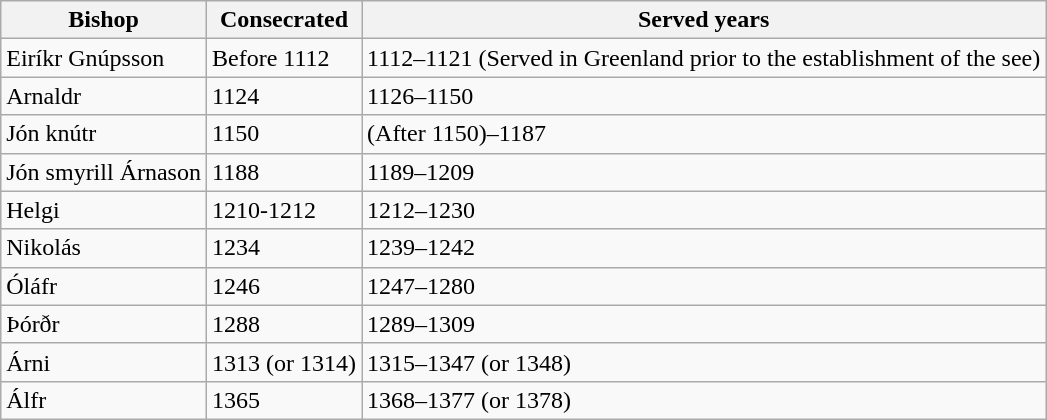<table class="wikitable">
<tr>
<th>Bishop</th>
<th>Consecrated</th>
<th>Served years</th>
</tr>
<tr>
<td>Eiríkr Gnúpsson</td>
<td>Before 1112</td>
<td>1112–1121 (Served in Greenland prior to the establishment of the see)</td>
</tr>
<tr>
<td>Arnaldr</td>
<td>1124</td>
<td>1126–1150</td>
</tr>
<tr>
<td>Jón knútr</td>
<td>1150</td>
<td>(After 1150)–1187</td>
</tr>
<tr>
<td>Jón smyrill Árnason</td>
<td>1188</td>
<td>1189–1209</td>
</tr>
<tr>
<td>Helgi</td>
<td>1210-1212</td>
<td>1212–1230</td>
</tr>
<tr>
<td>Nikolás</td>
<td>1234</td>
<td>1239–1242</td>
</tr>
<tr>
<td>Óláfr</td>
<td>1246</td>
<td>1247–1280</td>
</tr>
<tr>
<td>Þórðr</td>
<td>1288</td>
<td>1289–1309</td>
</tr>
<tr>
<td>Árni</td>
<td>1313 (or 1314)</td>
<td>1315–1347 (or 1348)</td>
</tr>
<tr>
<td>Álfr</td>
<td>1365</td>
<td>1368–1377 (or 1378)</td>
</tr>
</table>
